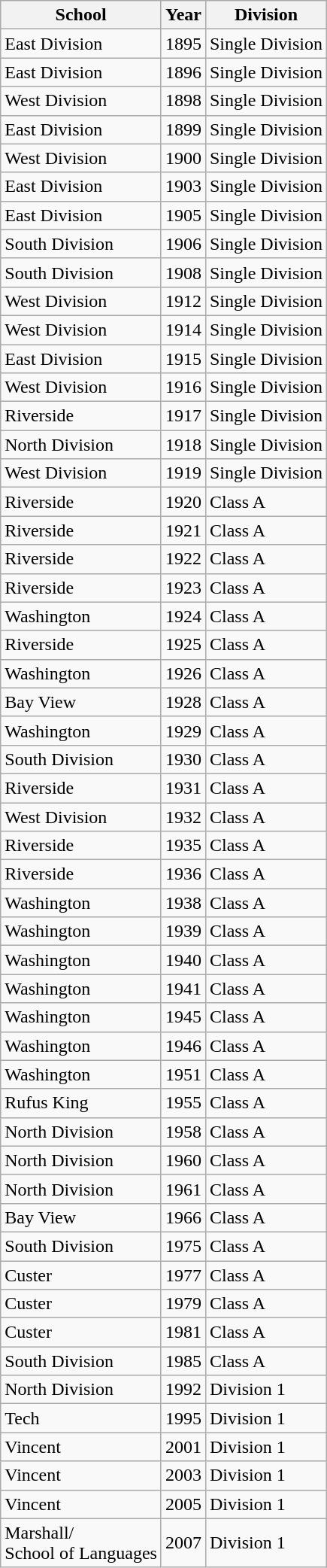<table class="wikitable">
<tr>
<th>School</th>
<th>Year</th>
<th>Division</th>
</tr>
<tr>
<td>East Division</td>
<td>1895</td>
<td>Single Division</td>
</tr>
<tr>
<td>East Division</td>
<td>1896</td>
<td>Single Division</td>
</tr>
<tr>
<td>West Division</td>
<td>1898</td>
<td>Single Division</td>
</tr>
<tr>
<td>East Division</td>
<td>1899</td>
<td>Single Division</td>
</tr>
<tr>
<td>West Division</td>
<td>1900</td>
<td>Single Division</td>
</tr>
<tr>
<td>East Division</td>
<td>1903</td>
<td>Single Division</td>
</tr>
<tr>
<td>East Division</td>
<td>1905</td>
<td>Single Division</td>
</tr>
<tr>
<td>South Division</td>
<td>1906</td>
<td>Single Division</td>
</tr>
<tr>
<td>South Division</td>
<td>1908</td>
<td>Single Division</td>
</tr>
<tr>
<td>West Division</td>
<td>1912</td>
<td>Single Division</td>
</tr>
<tr>
<td>West Division</td>
<td>1914</td>
<td>Single Division</td>
</tr>
<tr>
<td>East Division</td>
<td>1915</td>
<td>Single Division</td>
</tr>
<tr>
<td>West Division</td>
<td>1916</td>
<td>Single Division</td>
</tr>
<tr>
<td>Riverside</td>
<td>1917</td>
<td>Single Division</td>
</tr>
<tr>
<td>North Division</td>
<td>1918</td>
<td>Single Division</td>
</tr>
<tr>
<td>West Division</td>
<td>1919</td>
<td>Single Division</td>
</tr>
<tr>
<td>Riverside</td>
<td>1920</td>
<td>Class A</td>
</tr>
<tr>
<td>Riverside</td>
<td>1921</td>
<td>Class A</td>
</tr>
<tr>
<td>Riverside</td>
<td>1922</td>
<td>Class A</td>
</tr>
<tr>
<td>Riverside</td>
<td>1923</td>
<td>Class A</td>
</tr>
<tr>
<td>Washington</td>
<td>1924</td>
<td>Class A</td>
</tr>
<tr>
<td>Riverside</td>
<td>1925</td>
<td>Class A</td>
</tr>
<tr>
<td>Washington</td>
<td>1926</td>
<td>Class A</td>
</tr>
<tr>
<td>Bay View</td>
<td>1928</td>
<td>Class A</td>
</tr>
<tr>
<td>Washington</td>
<td>1929</td>
<td>Class A</td>
</tr>
<tr>
<td>South Division</td>
<td>1930</td>
<td>Class A</td>
</tr>
<tr>
<td>Riverside</td>
<td>1931</td>
<td>Class A</td>
</tr>
<tr>
<td>West Division</td>
<td>1932</td>
<td>Class A</td>
</tr>
<tr>
<td>Riverside</td>
<td>1935</td>
<td>Class A</td>
</tr>
<tr>
<td>Riverside</td>
<td>1936</td>
<td>Class A</td>
</tr>
<tr>
<td>Washington</td>
<td>1938</td>
<td>Class A</td>
</tr>
<tr>
<td>Washington</td>
<td>1939</td>
<td>Class A</td>
</tr>
<tr>
<td>Washington</td>
<td>1940</td>
<td>Class A</td>
</tr>
<tr>
<td>Washington</td>
<td>1941</td>
<td>Class A</td>
</tr>
<tr>
<td>Washington</td>
<td>1945</td>
<td>Class A</td>
</tr>
<tr>
<td>Washington</td>
<td>1946</td>
<td>Class A</td>
</tr>
<tr>
<td>Washington</td>
<td>1951</td>
<td>Class A</td>
</tr>
<tr>
<td>Rufus King</td>
<td>1955</td>
<td>Class A</td>
</tr>
<tr>
<td>North Division</td>
<td>1958</td>
<td>Class A</td>
</tr>
<tr>
<td>North Division</td>
<td>1960</td>
<td>Class A</td>
</tr>
<tr>
<td>North Division</td>
<td>1961</td>
<td>Class A</td>
</tr>
<tr>
<td>Bay View</td>
<td>1966</td>
<td>Class A</td>
</tr>
<tr>
<td>South Division</td>
<td>1975</td>
<td>Class A</td>
</tr>
<tr>
<td>Custer</td>
<td>1977</td>
<td>Class A</td>
</tr>
<tr>
<td>Custer</td>
<td>1979</td>
<td>Class A</td>
</tr>
<tr>
<td>Custer</td>
<td>1981</td>
<td>Class A</td>
</tr>
<tr>
<td>South Division</td>
<td>1985</td>
<td>Class A</td>
</tr>
<tr>
<td>North Division</td>
<td>1992</td>
<td>Division 1</td>
</tr>
<tr>
<td>Tech</td>
<td>1995</td>
<td>Division 1</td>
</tr>
<tr>
<td>Vincent</td>
<td>2001</td>
<td>Division 1</td>
</tr>
<tr>
<td>Vincent</td>
<td>2003</td>
<td>Division 1</td>
</tr>
<tr>
<td>Vincent</td>
<td>2005</td>
<td>Division 1</td>
</tr>
<tr>
<td>Marshall/<br>School of Languages</td>
<td>2007</td>
<td>Division 1</td>
</tr>
</table>
